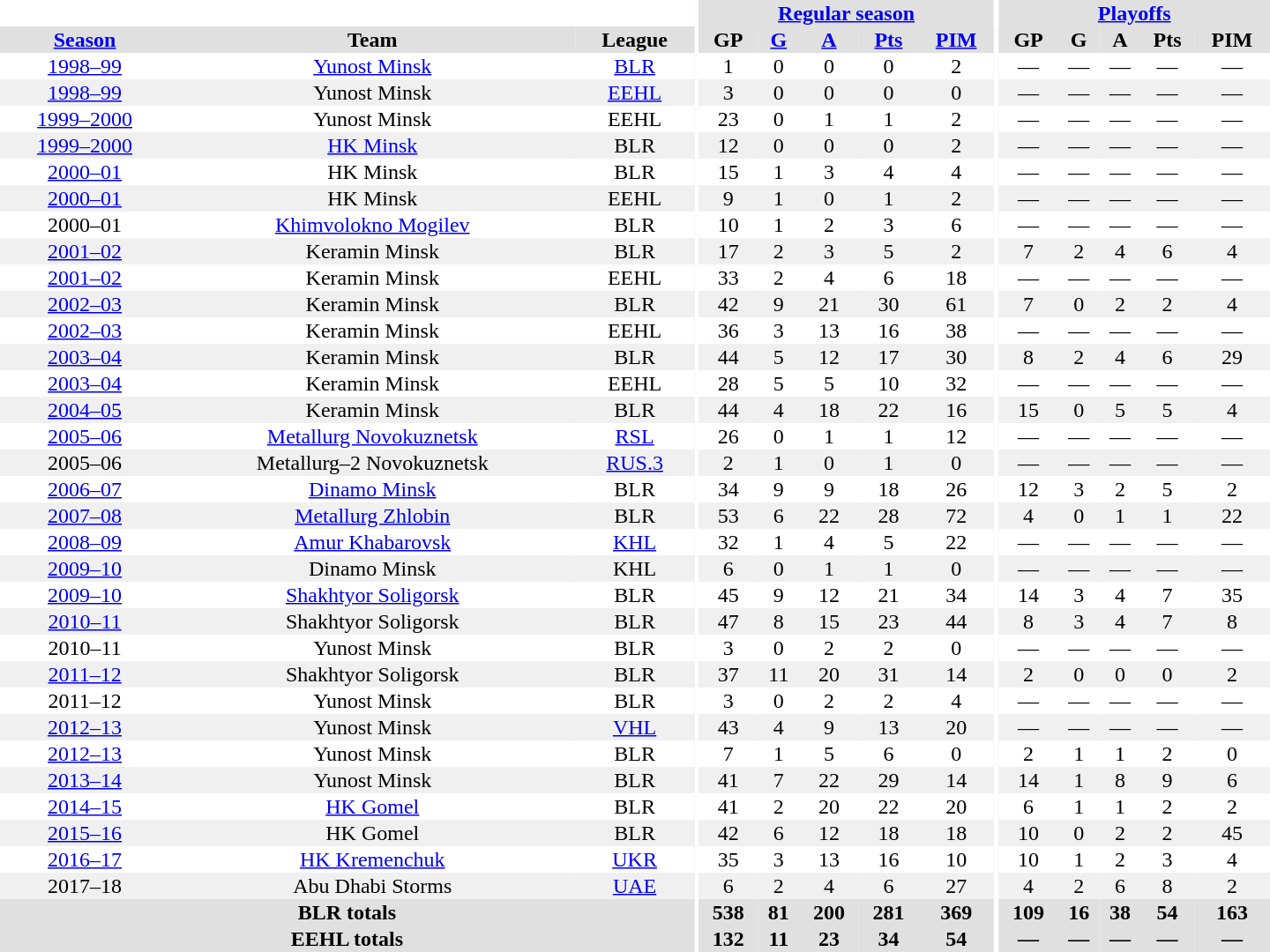<table border="0" cellpadding="1" cellspacing="0" style="text-align:center; width:60em">
<tr bgcolor="#e0e0e0">
<th colspan="3" bgcolor="#ffffff"></th>
<th rowspan="99" bgcolor="#ffffff"></th>
<th colspan="5"><a href='#'>Regular season</a></th>
<th rowspan="99" bgcolor="#ffffff"></th>
<th colspan="5"><a href='#'>Playoffs</a></th>
</tr>
<tr bgcolor="#e0e0e0">
<th><a href='#'>Season</a></th>
<th>Team</th>
<th>League</th>
<th>GP</th>
<th><a href='#'>G</a></th>
<th><a href='#'>A</a></th>
<th><a href='#'>Pts</a></th>
<th><a href='#'>PIM</a></th>
<th>GP</th>
<th>G</th>
<th>A</th>
<th>Pts</th>
<th>PIM</th>
</tr>
<tr>
<td><a href='#'>1998–99</a></td>
<td><a href='#'>Yunost Minsk</a></td>
<td><a href='#'>BLR</a></td>
<td>1</td>
<td>0</td>
<td>0</td>
<td>0</td>
<td>2</td>
<td>—</td>
<td>—</td>
<td>—</td>
<td>—</td>
<td>—</td>
</tr>
<tr bgcolor="#f0f0f0">
<td><a href='#'>1998–99</a></td>
<td>Yunost Minsk</td>
<td><a href='#'>EEHL</a></td>
<td>3</td>
<td>0</td>
<td>0</td>
<td>0</td>
<td>0</td>
<td>—</td>
<td>—</td>
<td>—</td>
<td>—</td>
<td>—</td>
</tr>
<tr>
<td><a href='#'>1999–2000</a></td>
<td>Yunost Minsk</td>
<td>EEHL</td>
<td>23</td>
<td>0</td>
<td>1</td>
<td>1</td>
<td>2</td>
<td>—</td>
<td>—</td>
<td>—</td>
<td>—</td>
<td>—</td>
</tr>
<tr bgcolor="#f0f0f0">
<td><a href='#'>1999–2000</a></td>
<td><a href='#'>HK Minsk</a></td>
<td>BLR</td>
<td>12</td>
<td>0</td>
<td>0</td>
<td>0</td>
<td>2</td>
<td>—</td>
<td>—</td>
<td>—</td>
<td>—</td>
<td>—</td>
</tr>
<tr>
<td><a href='#'>2000–01</a></td>
<td>HK Minsk</td>
<td>BLR</td>
<td>15</td>
<td>1</td>
<td>3</td>
<td>4</td>
<td>4</td>
<td>—</td>
<td>—</td>
<td>—</td>
<td>—</td>
<td>—</td>
</tr>
<tr bgcolor="#f0f0f0">
<td><a href='#'>2000–01</a></td>
<td>HK Minsk</td>
<td>EEHL</td>
<td>9</td>
<td>1</td>
<td>0</td>
<td>1</td>
<td>2</td>
<td>—</td>
<td>—</td>
<td>—</td>
<td>—</td>
<td>—</td>
</tr>
<tr>
<td>2000–01</td>
<td><a href='#'>Khimvolokno Mogilev</a></td>
<td>BLR</td>
<td>10</td>
<td>1</td>
<td>2</td>
<td>3</td>
<td>6</td>
<td>—</td>
<td>—</td>
<td>—</td>
<td>—</td>
<td>—</td>
</tr>
<tr bgcolor="#f0f0f0">
<td><a href='#'>2001–02</a></td>
<td>Keramin Minsk</td>
<td>BLR</td>
<td>17</td>
<td>2</td>
<td>3</td>
<td>5</td>
<td>2</td>
<td>7</td>
<td>2</td>
<td>4</td>
<td>6</td>
<td>4</td>
</tr>
<tr>
<td><a href='#'>2001–02</a></td>
<td>Keramin Minsk</td>
<td>EEHL</td>
<td>33</td>
<td>2</td>
<td>4</td>
<td>6</td>
<td>18</td>
<td>—</td>
<td>—</td>
<td>—</td>
<td>—</td>
<td>—</td>
</tr>
<tr bgcolor="#f0f0f0">
<td><a href='#'>2002–03</a></td>
<td>Keramin Minsk</td>
<td>BLR</td>
<td>42</td>
<td>9</td>
<td>21</td>
<td>30</td>
<td>61</td>
<td>7</td>
<td>0</td>
<td>2</td>
<td>2</td>
<td>4</td>
</tr>
<tr>
<td><a href='#'>2002–03</a></td>
<td>Keramin Minsk</td>
<td>EEHL</td>
<td>36</td>
<td>3</td>
<td>13</td>
<td>16</td>
<td>38</td>
<td>—</td>
<td>—</td>
<td>—</td>
<td>—</td>
<td>—</td>
</tr>
<tr bgcolor="#f0f0f0">
<td><a href='#'>2003–04</a></td>
<td>Keramin Minsk</td>
<td>BLR</td>
<td>44</td>
<td>5</td>
<td>12</td>
<td>17</td>
<td>30</td>
<td>8</td>
<td>2</td>
<td>4</td>
<td>6</td>
<td>29</td>
</tr>
<tr>
<td><a href='#'>2003–04</a></td>
<td>Keramin Minsk</td>
<td>EEHL</td>
<td>28</td>
<td>5</td>
<td>5</td>
<td>10</td>
<td>32</td>
<td>—</td>
<td>—</td>
<td>—</td>
<td>—</td>
<td>—</td>
</tr>
<tr bgcolor="#f0f0f0">
<td><a href='#'>2004–05</a></td>
<td>Keramin Minsk</td>
<td>BLR</td>
<td>44</td>
<td>4</td>
<td>18</td>
<td>22</td>
<td>16</td>
<td>15</td>
<td>0</td>
<td>5</td>
<td>5</td>
<td>4</td>
</tr>
<tr>
<td><a href='#'>2005–06</a></td>
<td><a href='#'>Metallurg Novokuznetsk</a></td>
<td><a href='#'>RSL</a></td>
<td>26</td>
<td>0</td>
<td>1</td>
<td>1</td>
<td>12</td>
<td>—</td>
<td>—</td>
<td>—</td>
<td>—</td>
<td>—</td>
</tr>
<tr bgcolor="#f0f0f0">
<td>2005–06</td>
<td>Metallurg–2 Novokuznetsk</td>
<td><a href='#'>RUS.3</a></td>
<td>2</td>
<td>1</td>
<td>0</td>
<td>1</td>
<td>0</td>
<td>—</td>
<td>—</td>
<td>—</td>
<td>—</td>
<td>—</td>
</tr>
<tr>
<td><a href='#'>2006–07</a></td>
<td><a href='#'>Dinamo Minsk</a></td>
<td>BLR</td>
<td>34</td>
<td>9</td>
<td>9</td>
<td>18</td>
<td>26</td>
<td>12</td>
<td>3</td>
<td>2</td>
<td>5</td>
<td>2</td>
</tr>
<tr bgcolor="#f0f0f0">
<td><a href='#'>2007–08</a></td>
<td><a href='#'>Metallurg Zhlobin</a></td>
<td>BLR</td>
<td>53</td>
<td>6</td>
<td>22</td>
<td>28</td>
<td>72</td>
<td>4</td>
<td>0</td>
<td>1</td>
<td>1</td>
<td>22</td>
</tr>
<tr>
<td><a href='#'>2008–09</a></td>
<td><a href='#'>Amur Khabarovsk</a></td>
<td><a href='#'>KHL</a></td>
<td>32</td>
<td>1</td>
<td>4</td>
<td>5</td>
<td>22</td>
<td>—</td>
<td>—</td>
<td>—</td>
<td>—</td>
<td>—</td>
</tr>
<tr bgcolor="#f0f0f0">
<td><a href='#'>2009–10</a></td>
<td>Dinamo Minsk</td>
<td>KHL</td>
<td>6</td>
<td>0</td>
<td>1</td>
<td>1</td>
<td>0</td>
<td>—</td>
<td>—</td>
<td>—</td>
<td>—</td>
<td>—</td>
</tr>
<tr>
<td><a href='#'>2009–10</a></td>
<td><a href='#'>Shakhtyor Soligorsk</a></td>
<td>BLR</td>
<td>45</td>
<td>9</td>
<td>12</td>
<td>21</td>
<td>34</td>
<td>14</td>
<td>3</td>
<td>4</td>
<td>7</td>
<td>35</td>
</tr>
<tr bgcolor="#f0f0f0">
<td><a href='#'>2010–11</a></td>
<td>Shakhtyor Soligorsk</td>
<td>BLR</td>
<td>47</td>
<td>8</td>
<td>15</td>
<td>23</td>
<td>44</td>
<td>8</td>
<td>3</td>
<td>4</td>
<td>7</td>
<td>8</td>
</tr>
<tr>
<td>2010–11</td>
<td>Yunost Minsk</td>
<td>BLR</td>
<td>3</td>
<td>0</td>
<td>2</td>
<td>2</td>
<td>0</td>
<td>—</td>
<td>—</td>
<td>—</td>
<td>—</td>
<td>—</td>
</tr>
<tr bgcolor="#f0f0f0">
<td><a href='#'>2011–12</a></td>
<td>Shakhtyor Soligorsk</td>
<td>BLR</td>
<td>37</td>
<td>11</td>
<td>20</td>
<td>31</td>
<td>14</td>
<td>2</td>
<td>0</td>
<td>0</td>
<td>0</td>
<td>2</td>
</tr>
<tr>
<td>2011–12</td>
<td>Yunost Minsk</td>
<td>BLR</td>
<td>3</td>
<td>0</td>
<td>2</td>
<td>2</td>
<td>4</td>
<td>—</td>
<td>—</td>
<td>—</td>
<td>—</td>
<td>—</td>
</tr>
<tr bgcolor="#f0f0f0">
<td><a href='#'>2012–13</a></td>
<td>Yunost Minsk</td>
<td><a href='#'>VHL</a></td>
<td>43</td>
<td>4</td>
<td>9</td>
<td>13</td>
<td>20</td>
<td>—</td>
<td>—</td>
<td>—</td>
<td>—</td>
<td>—</td>
</tr>
<tr>
<td><a href='#'>2012–13</a></td>
<td>Yunost Minsk</td>
<td>BLR</td>
<td>7</td>
<td>1</td>
<td>5</td>
<td>6</td>
<td>0</td>
<td>2</td>
<td>1</td>
<td>1</td>
<td>2</td>
<td>0</td>
</tr>
<tr bgcolor="#f0f0f0">
<td><a href='#'>2013–14</a></td>
<td>Yunost Minsk</td>
<td>BLR</td>
<td>41</td>
<td>7</td>
<td>22</td>
<td>29</td>
<td>14</td>
<td>14</td>
<td>1</td>
<td>8</td>
<td>9</td>
<td>6</td>
</tr>
<tr>
<td><a href='#'>2014–15</a></td>
<td><a href='#'>HK Gomel</a></td>
<td>BLR</td>
<td>41</td>
<td>2</td>
<td>20</td>
<td>22</td>
<td>20</td>
<td>6</td>
<td>1</td>
<td>1</td>
<td>2</td>
<td>2</td>
</tr>
<tr bgcolor="#f0f0f0">
<td><a href='#'>2015–16</a></td>
<td>HK Gomel</td>
<td>BLR</td>
<td>42</td>
<td>6</td>
<td>12</td>
<td>18</td>
<td>18</td>
<td>10</td>
<td>0</td>
<td>2</td>
<td>2</td>
<td>45</td>
</tr>
<tr>
<td><a href='#'>2016–17</a></td>
<td><a href='#'>HK Kremenchuk</a></td>
<td><a href='#'>UKR</a></td>
<td>35</td>
<td>3</td>
<td>13</td>
<td>16</td>
<td>10</td>
<td>10</td>
<td>1</td>
<td>2</td>
<td>3</td>
<td>4</td>
</tr>
<tr bgcolor="#f0f0f0">
<td>2017–18</td>
<td>Abu Dhabi Storms</td>
<td><a href='#'>UAE</a></td>
<td>6</td>
<td>2</td>
<td>4</td>
<td>6</td>
<td>27</td>
<td>4</td>
<td>2</td>
<td>6</td>
<td>8</td>
<td>2</td>
</tr>
<tr bgcolor="#e0e0e0">
<th colspan="3">BLR totals</th>
<th>538</th>
<th>81</th>
<th>200</th>
<th>281</th>
<th>369</th>
<th>109</th>
<th>16</th>
<th>38</th>
<th>54</th>
<th>163</th>
</tr>
<tr bgcolor="#e0e0e0">
<th colspan="3">EEHL totals</th>
<th>132</th>
<th>11</th>
<th>23</th>
<th>34</th>
<th>54</th>
<th>—</th>
<th>—</th>
<th>—</th>
<th>—</th>
<th>—</th>
</tr>
</table>
